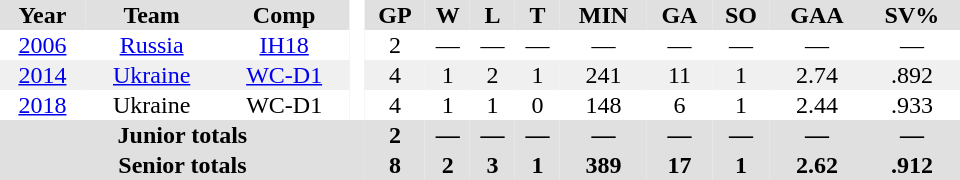<table border="0" cellpadding="1" cellspacing="0" style="text-align:center; width:40em">
<tr bgcolor="#e0e0e0">
<th>Year</th>
<th>Team</th>
<th>Comp</th>
<th rowspan="99" bgcolor="#ffffff"> </th>
<th>GP</th>
<th>W</th>
<th>L</th>
<th>T</th>
<th>MIN</th>
<th>GA</th>
<th>SO</th>
<th>GAA</th>
<th>SV%</th>
</tr>
<tr>
<td><a href='#'>2006</a></td>
<td><a href='#'>Russia</a></td>
<td><a href='#'>IH18</a></td>
<td>2</td>
<td>—</td>
<td>—</td>
<td>—</td>
<td>—</td>
<td>—</td>
<td>—</td>
<td>—</td>
<td>—</td>
</tr>
<tr bgcolor="#f0f0f0">
<td><a href='#'>2014</a></td>
<td><a href='#'>Ukraine</a></td>
<td><a href='#'>WC-D1</a></td>
<td>4</td>
<td>1</td>
<td>2</td>
<td>1</td>
<td>241</td>
<td>11</td>
<td>1</td>
<td>2.74</td>
<td>.892</td>
</tr>
<tr>
<td><a href='#'>2018</a></td>
<td>Ukraine</td>
<td>WC-D1</td>
<td>4</td>
<td>1</td>
<td>1</td>
<td>0</td>
<td>148</td>
<td>6</td>
<td>1</td>
<td>2.44</td>
<td>.933</td>
</tr>
<tr bgcolor="#e0e0e0">
<th colspan=4>Junior totals</th>
<th>2</th>
<th>—</th>
<th>—</th>
<th>—</th>
<th>—</th>
<th>—</th>
<th>—</th>
<th>—</th>
<th>—</th>
</tr>
<tr bgcolor="#e0e0e0">
<th colspan=4>Senior totals</th>
<th>8</th>
<th>2</th>
<th>3</th>
<th>1</th>
<th>389</th>
<th>17</th>
<th>1</th>
<th>2.62</th>
<th>.912</th>
</tr>
</table>
